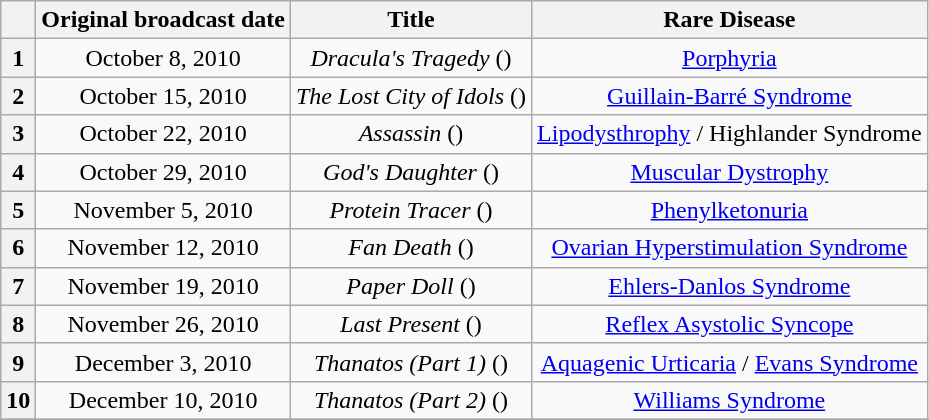<table class="wikitable" style="text-align:center">
<tr>
<th></th>
<th>Original broadcast date</th>
<th>Title</th>
<th>Rare Disease</th>
</tr>
<tr>
<th>1</th>
<td>October 8, 2010</td>
<td><em>Dracula's Tragedy</em> ()</td>
<td><a href='#'>Porphyria</a></td>
</tr>
<tr>
<th>2</th>
<td>October 15, 2010</td>
<td><em>The Lost City of Idols</em> ()</td>
<td><a href='#'>Guillain-Barré Syndrome</a></td>
</tr>
<tr>
<th>3</th>
<td>October 22, 2010</td>
<td><em>Assassin</em> ()</td>
<td><a href='#'>Lipodysthrophy</a> / Highlander Syndrome</td>
</tr>
<tr>
<th>4</th>
<td>October 29, 2010</td>
<td><em>God's Daughter</em> ()</td>
<td><a href='#'>Muscular Dystrophy</a></td>
</tr>
<tr>
<th>5</th>
<td>November 5, 2010</td>
<td><em>Protein Tracer</em> ()</td>
<td><a href='#'>Phenylketonuria</a></td>
</tr>
<tr>
<th>6</th>
<td>November 12, 2010</td>
<td><em>Fan Death</em> ()</td>
<td><a href='#'>Ovarian Hyperstimulation Syndrome</a></td>
</tr>
<tr>
<th>7</th>
<td>November 19, 2010</td>
<td><em>Paper Doll</em> ()</td>
<td><a href='#'>Ehlers-Danlos Syndrome</a></td>
</tr>
<tr>
<th>8</th>
<td>November 26, 2010</td>
<td><em>Last Present</em> ()</td>
<td><a href='#'>Reflex Asystolic Syncope</a></td>
</tr>
<tr>
<th>9</th>
<td>December 3, 2010</td>
<td><em>Thanatos (Part 1)</em> ()</td>
<td><a href='#'>Aquagenic Urticaria</a> / <a href='#'>Evans Syndrome</a></td>
</tr>
<tr>
<th>10</th>
<td>December 10, 2010</td>
<td><em>Thanatos (Part 2)</em> ()</td>
<td><a href='#'>Williams Syndrome</a></td>
</tr>
<tr>
</tr>
</table>
